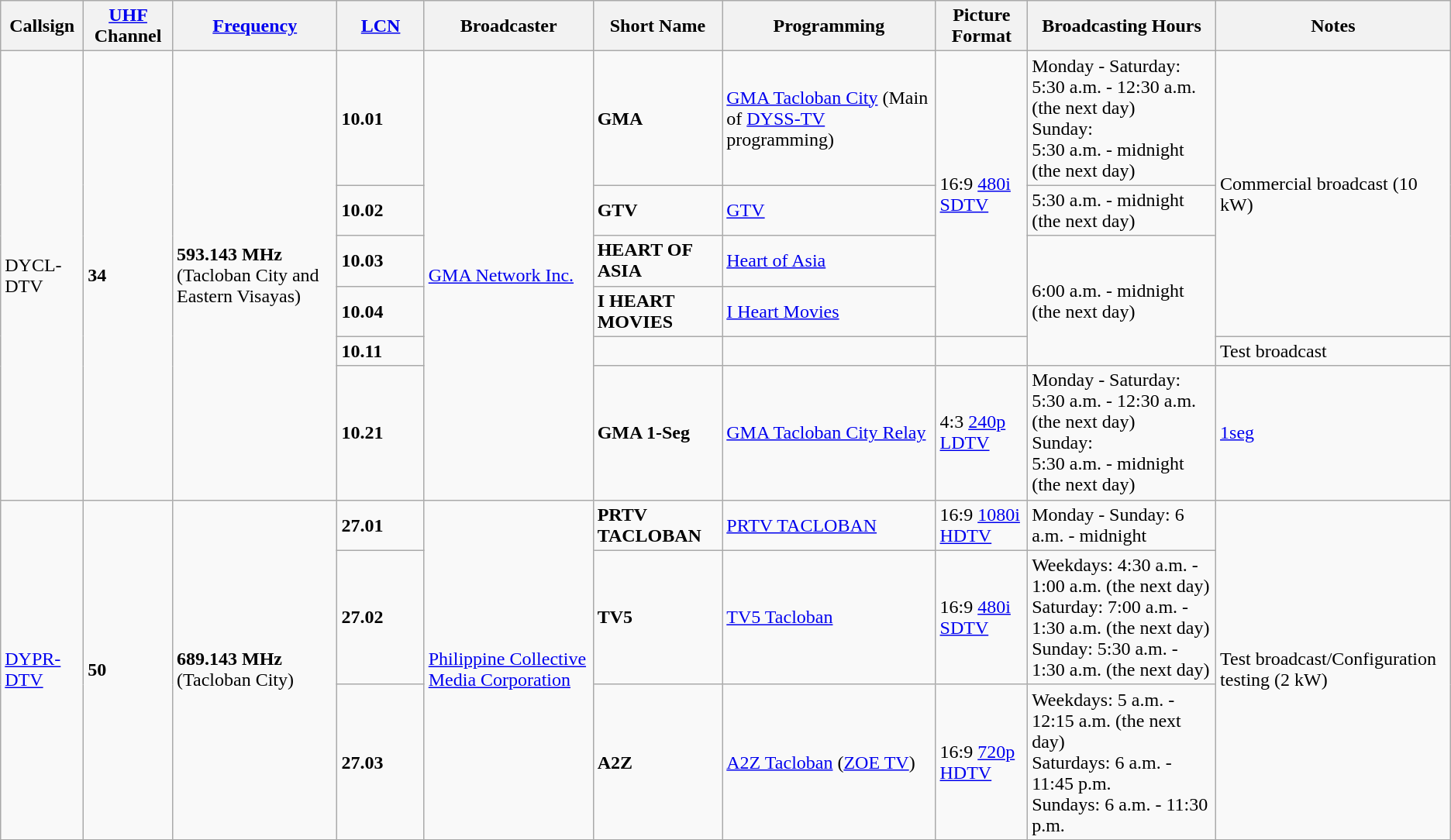<table class="wikitable sortable">
<tr>
<th>Callsign</th>
<th class="unsortable"><a href='#'>UHF</a> Channel</th>
<th class="unsortable"><a href='#'>Frequency</a></th>
<th width="6%"><a href='#'>LCN</a></th>
<th>Broadcaster</th>
<th>Short Name</th>
<th class="unsortable">Programming</th>
<th class="unsortable">Picture Format</th>
<th>Broadcasting Hours</th>
<th>Notes</th>
</tr>
<tr>
<td rowspan="6">DYCL-DTV</td>
<td rowspan="6"><strong>34</strong></td>
<td rowspan="6"><strong>593.143 MHz</strong><br>(Tacloban City and Eastern Visayas)</td>
<td><strong>10.01</strong></td>
<td rowspan="6"><a href='#'>GMA Network Inc.</a></td>
<td><strong>GMA</strong></td>
<td><a href='#'>GMA Tacloban City</a> (Main of <a href='#'>DYSS-TV</a> programming)</td>
<td rowspan="4">16:9 <a href='#'>480i</a> <a href='#'>SDTV</a></td>
<td>Monday - Saturday: <br> 5:30 a.m. - 12:30 a.m. (the next day) <br> Sunday: <br> 5:30 a.m. - midnight (the next day)</td>
<td rowspan="4">Commercial broadcast (10 kW)</td>
</tr>
<tr>
<td><strong>10.02</strong></td>
<td><strong>GTV</strong></td>
<td><a href='#'>GTV</a></td>
<td rowspan="1">5:30 a.m. - midnight (the next day)</td>
</tr>
<tr>
<td><strong>10.03</strong></td>
<td><strong>HEART OF ASIA</strong></td>
<td><a href='#'>Heart of Asia</a></td>
<td rowspan="3">6:00 a.m. - midnight (the next day)</td>
</tr>
<tr>
<td><strong>10.04</strong></td>
<td><strong>I HEART MOVIES</strong></td>
<td><a href='#'>I Heart Movies</a></td>
</tr>
<tr>
<td><strong>10.11</strong></td>
<td></td>
<td></td>
<td></td>
<td rowspan="1">Test broadcast</td>
</tr>
<tr>
<td><strong>10.21</strong></td>
<td><strong>GMA 1-Seg</strong></td>
<td><a href='#'>GMA Tacloban City Relay</a></td>
<td>4:3 <a href='#'>240p</a> <a href='#'>LDTV</a></td>
<td>Monday - Saturday: <br> 5:30 a.m. - 12:30 a.m. (the next day) <br> Sunday: <br> 5:30 a.m. - midnight (the next day)</td>
<td><a href='#'>1seg</a></td>
</tr>
<tr>
<td rowspan="3"><a href='#'>DYPR-DTV</a></td>
<td rowspan="3"><strong>50</strong></td>
<td rowspan="3"><strong>689.143 MHz</strong> (Tacloban City)</td>
<td><strong>27.01</strong></td>
<td rowspan="3"><a href='#'>Philippine Collective Media Corporation</a></td>
<td><strong>PRTV TACLOBAN</strong></td>
<td><a href='#'>PRTV TACLOBAN</a></td>
<td>16:9 <a href='#'>1080i</a> <a href='#'>HDTV</a></td>
<td rowspan="1">Monday - Sunday: 6 a.m. - midnight</td>
<td rowspan="3">Test broadcast/Configuration testing (2 kW)</td>
</tr>
<tr>
<td><strong>27.02</strong></td>
<td><strong>TV5</strong></td>
<td><a href='#'>TV5 Tacloban</a></td>
<td>16:9 <a href='#'>480i</a> <a href='#'>SDTV</a></td>
<td>Weekdays:  4:30 a.m. - 1:00 a.m. (the next day) <br> Saturday: 7:00 a.m. - 1:30 a.m. (the next day) <br> Sunday: 5:30 a.m. - 1:30 a.m. (the next day)</td>
</tr>
<tr>
<td><strong>27.03</strong></td>
<td><strong>A2Z</strong></td>
<td><a href='#'>A2Z Tacloban</a> (<a href='#'>ZOE TV</a>)</td>
<td>16:9 <a href='#'>720p</a> <a href='#'>HDTV</a></td>
<td>Weekdays: 5 a.m. - 12:15 a.m. (the next day) <br> Saturdays: 6 a.m. - 11:45 p.m. <br> Sundays: 6 a.m. - 11:30 p.m.</td>
</tr>
<tr>
</tr>
</table>
